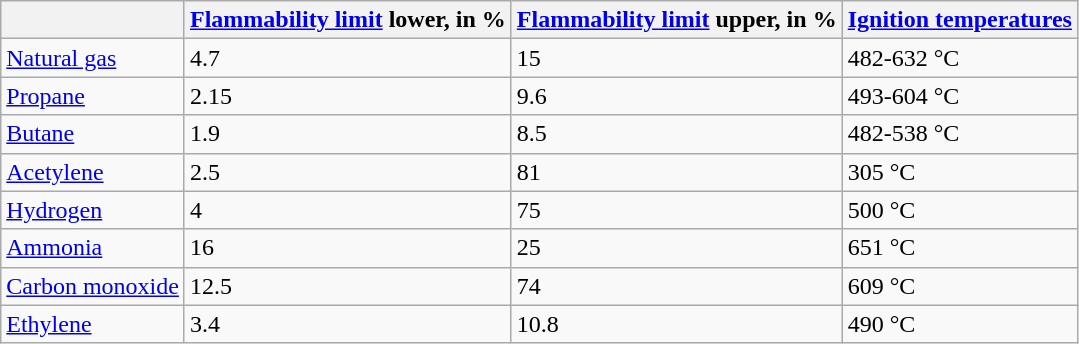<table class="wikitable sortable">
<tr>
<th></th>
<th><a href='#'>Flammability limit</a> lower, in %</th>
<th><a href='#'>Flammability limit</a> upper, in %</th>
<th><a href='#'>Ignition temperatures</a></th>
</tr>
<tr>
<td><a href='#'>Natural gas</a></td>
<td>4.7</td>
<td>15</td>
<td>482-632 °C</td>
</tr>
<tr>
<td><a href='#'>Propane</a></td>
<td>2.15</td>
<td>9.6</td>
<td>493-604 °C</td>
</tr>
<tr>
<td><a href='#'>Butane</a></td>
<td>1.9</td>
<td>8.5</td>
<td>482-538 °C</td>
</tr>
<tr>
<td><a href='#'>Acetylene</a></td>
<td>2.5</td>
<td>81</td>
<td>305 °C</td>
</tr>
<tr>
<td><a href='#'>Hydrogen</a></td>
<td>4</td>
<td>75</td>
<td>500 °C</td>
</tr>
<tr>
<td><a href='#'>Ammonia</a></td>
<td>16</td>
<td>25</td>
<td>651 °C</td>
</tr>
<tr>
<td><a href='#'>Carbon monoxide</a></td>
<td>12.5</td>
<td>74</td>
<td>609 °C</td>
</tr>
<tr>
<td><a href='#'>Ethylene</a></td>
<td>3.4</td>
<td>10.8</td>
<td>490 °C</td>
</tr>
</table>
